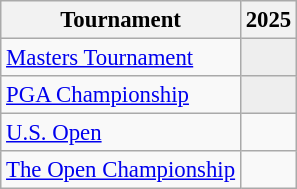<table class="wikitable" style="font-size:95%;text-align:center;">
<tr>
<th>Tournament</th>
<th>2025</th>
</tr>
<tr>
<td align=left><a href='#'>Masters Tournament</a></td>
<td style="background:#eeeeee;"></td>
</tr>
<tr>
<td align=left><a href='#'>PGA Championship</a></td>
<td style="background:#eeeeee;"></td>
</tr>
<tr>
<td align=left><a href='#'>U.S. Open</a></td>
<td></td>
</tr>
<tr>
<td align=left><a href='#'>The Open Championship</a></td>
<td></td>
</tr>
</table>
